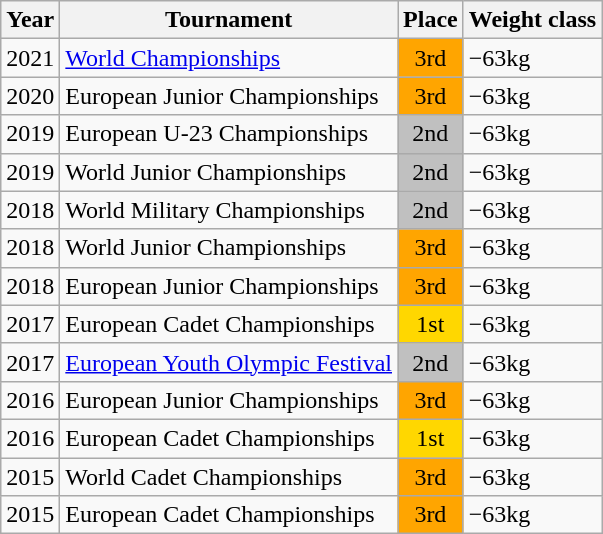<table class="wikitable">
<tr>
<th>Year</th>
<th>Tournament</th>
<th>Place</th>
<th>Weight class</th>
</tr>
<tr>
<td>2021</td>
<td><a href='#'>World Championships</a></td>
<td bgcolor="orange" align="center">3rd</td>
<td>−63kg</td>
</tr>
<tr>
<td>2020</td>
<td>European Junior Championships</td>
<td bgcolor="orange" align="center">3rd</td>
<td>−63kg</td>
</tr>
<tr>
<td>2019</td>
<td>European U-23 Championships</td>
<td bgcolor="silver" align="center">2nd</td>
<td>−63kg</td>
</tr>
<tr>
<td>2019</td>
<td>World Junior Championships</td>
<td bgcolor="silver" align="center">2nd</td>
<td>−63kg</td>
</tr>
<tr>
<td>2018</td>
<td>World Military Championships</td>
<td bgcolor="silver" align="center">2nd</td>
<td>−63kg</td>
</tr>
<tr>
<td>2018</td>
<td>World Junior Championships</td>
<td bgcolor="orange" align="center">3rd</td>
<td>−63kg</td>
</tr>
<tr>
<td>2018</td>
<td>European Junior Championships</td>
<td bgcolor="Orange" align="center">3rd</td>
<td>−63kg</td>
</tr>
<tr>
<td>2017</td>
<td>European Cadet Championships</td>
<td bgcolor="gold" align="center">1st</td>
<td>−63kg</td>
</tr>
<tr>
<td>2017</td>
<td><a href='#'>European Youth Olympic Festival</a></td>
<td bgcolor="silver" align="center">2nd</td>
<td>−63kg</td>
</tr>
<tr>
<td>2016</td>
<td>European Junior Championships</td>
<td bgcolor="Orange" align="center">3rd</td>
<td>−63kg</td>
</tr>
<tr>
<td>2016</td>
<td>European Cadet Championships</td>
<td bgcolor="gold" align="center">1st</td>
<td>−63kg</td>
</tr>
<tr>
<td>2015</td>
<td>World Cadet Championships</td>
<td bgcolor="Orange" align="center">3rd</td>
<td>−63kg</td>
</tr>
<tr>
<td>2015</td>
<td>European Cadet Championships</td>
<td bgcolor="orange" align="center">3rd</td>
<td>−63kg</td>
</tr>
</table>
